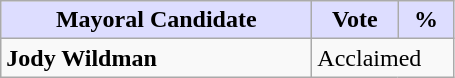<table class="wikitable">
<tr>
<th style="background:#ddf; width:200px;">Mayoral Candidate</th>
<th style="background:#ddf; width:50px;">Vote</th>
<th style="background:#ddf; width:30px;">%</th>
</tr>
<tr>
<td><strong>Jody Wildman</strong></td>
<td colspan="2">Acclaimed</td>
</tr>
</table>
